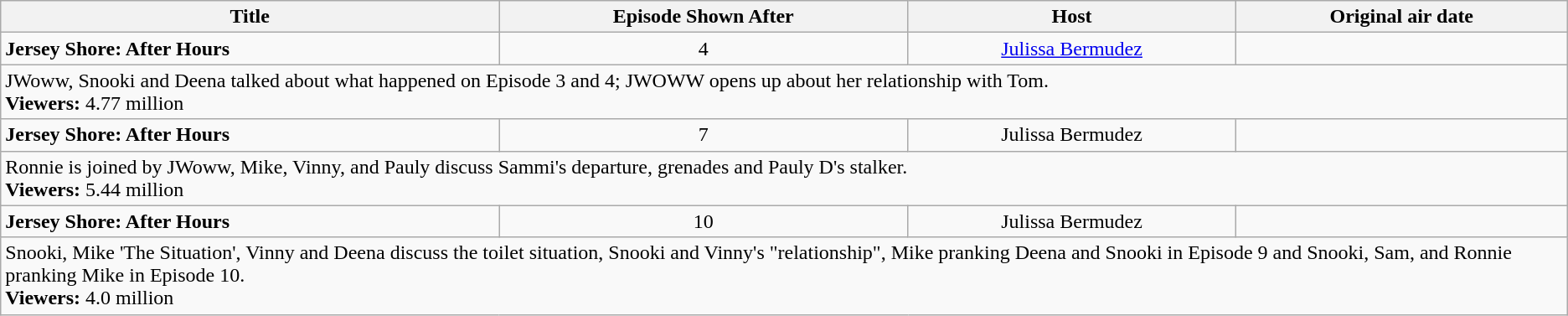<table class="wikitable">
<tr>
<th>Title</th>
<th>Episode Shown After</th>
<th>Host</th>
<th>Original air date</th>
</tr>
<tr>
<td><strong>Jersey Shore: After Hours</strong></td>
<td style="text-align:center;">4</td>
<td style="text-align:center;"><a href='#'>Julissa Bermudez</a></td>
<td style="text-align:center;"></td>
</tr>
<tr>
<td colspan="4">JWoww, Snooki and Deena talked about what happened on Episode 3 and 4; JWOWW opens up about her relationship with Tom.<br><strong>Viewers:</strong> 4.77 million</td>
</tr>
<tr>
<td><strong>Jersey Shore: After Hours</strong></td>
<td style="text-align:center;">7</td>
<td style="text-align:center;">Julissa Bermudez</td>
<td style="text-align:center;"></td>
</tr>
<tr>
<td colspan="4">Ronnie is joined by JWoww, Mike, Vinny, and Pauly discuss Sammi's departure, grenades and Pauly D's stalker.<br><strong>Viewers:</strong> 5.44 million</td>
</tr>
<tr>
<td><strong>Jersey Shore: After Hours</strong></td>
<td style="text-align:center;">10</td>
<td style="text-align:center;">Julissa Bermudez</td>
<td style="text-align:center;"></td>
</tr>
<tr>
<td colspan="4">Snooki, Mike 'The Situation', Vinny and Deena discuss the toilet situation, Snooki and Vinny's "relationship", Mike pranking Deena and Snooki in Episode 9 and Snooki, Sam, and Ronnie pranking Mike in Episode 10.<br><strong>Viewers:</strong> 4.0 million</td>
</tr>
</table>
